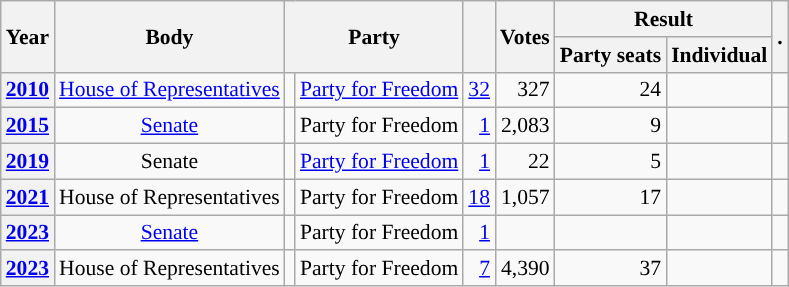<table class="wikitable plainrowheaders sortable" border=2 cellpadding=4 cellspacing=0 style="border: 1px #aaa solid; font-size: 90%; text-align:center;">
<tr>
<th scope="col" rowspan=2>Year</th>
<th scope="col" rowspan=2>Body</th>
<th scope="col" colspan=2 rowspan=2>Party</th>
<th scope="col" rowspan=2></th>
<th scope="col" rowspan=2>Votes</th>
<th scope="colgroup" colspan=2>Result</th>
<th scope="col" rowspan=2 class="unsortable">.</th>
</tr>
<tr>
<th scope="col">Party seats</th>
<th scope="col">Individual</th>
</tr>
<tr>
<th scope="row"><a href='#'>2010</a></th>
<td><a href='#'>House of Representatives</a></td>
<td style="background-color:"></td>
<td><a href='#'>Party for Freedom</a></td>
<td style=text-align:right><a href='#'>32</a></td>
<td style=text-align:right>327</td>
<td style=text-align:right>24</td>
<td></td>
<td></td>
</tr>
<tr>
<th scope="row"><a href='#'>2015</a></th>
<td><a href='#'>Senate</a></td>
<td style="background-color:"></td>
<td>Party for Freedom</td>
<td style=text-align:right><a href='#'>1</a></td>
<td style=text-align:right>2,083</td>
<td style=text-align:right>9</td>
<td></td>
<td></td>
</tr>
<tr>
<th scope="row"><a href='#'>2019</a></th>
<td>Senate</td>
<td style="background-color:"></td>
<td><a href='#'>Party for Freedom</a></td>
<td style=text-align:right><a href='#'>1</a></td>
<td style=text-align:right>22</td>
<td style=text-align:right>5</td>
<td></td>
<td></td>
</tr>
<tr>
<th scope="row"><a href='#'>2021</a></th>
<td>House of Representatives</td>
<td style="background-color:"></td>
<td>Party for Freedom</td>
<td style=text-align:right><a href='#'>18</a></td>
<td style=text-align:right>1,057</td>
<td style=text-align:right>17</td>
<td></td>
<td></td>
</tr>
<tr>
<th scope="row"><a href='#'>2023</a></th>
<td><a href='#'>Senate</a></td>
<td style="background-color:"></td>
<td>Party for Freedom</td>
<td style=text-align:right><a href='#'>1</a></td>
<td style=text-align:right></td>
<td style=text-align:right></td>
<td></td>
<td></td>
</tr>
<tr>
<th scope="row"><a href='#'>2023</a></th>
<td>House of Representatives</td>
<td style="background-color:"></td>
<td>Party for Freedom</td>
<td style=text-align:right><a href='#'>7</a></td>
<td style=text-align:right>4,390</td>
<td style=text-align:right>37</td>
<td></td>
<td></td>
</tr>
</table>
